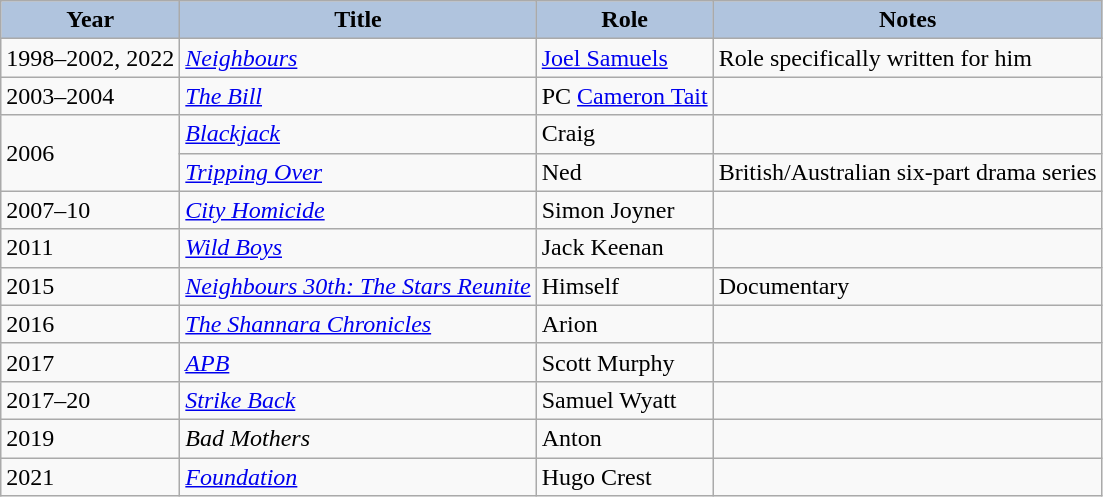<table class="wikitable">
<tr>
<th style="background:#B0C4DE;">Year</th>
<th style="background:#B0C4DE;">Title</th>
<th style="background:#B0C4DE;">Role</th>
<th style="background:#B0C4DE;">Notes</th>
</tr>
<tr>
<td>1998–2002, 2022</td>
<td><em><a href='#'>Neighbours</a></em></td>
<td><a href='#'>Joel Samuels</a></td>
<td>Role specifically written for him</td>
</tr>
<tr>
<td>2003–2004</td>
<td><em><a href='#'>The Bill</a></em></td>
<td>PC <a href='#'>Cameron Tait</a></td>
<td></td>
</tr>
<tr>
<td rowspan="2">2006</td>
<td><em><a href='#'>Blackjack</a></em></td>
<td>Craig</td>
<td></td>
</tr>
<tr>
<td><em><a href='#'>Tripping Over</a></em></td>
<td>Ned</td>
<td>British/Australian six-part drama series</td>
</tr>
<tr>
<td>2007–10</td>
<td><em><a href='#'>City Homicide</a></em></td>
<td>Simon Joyner</td>
<td></td>
</tr>
<tr>
<td>2011</td>
<td><em><a href='#'>Wild Boys</a></em></td>
<td>Jack Keenan</td>
<td></td>
</tr>
<tr>
<td>2015</td>
<td><em><a href='#'>Neighbours 30th: The Stars Reunite</a></em></td>
<td>Himself</td>
<td>Documentary</td>
</tr>
<tr>
<td>2016</td>
<td><em><a href='#'>The Shannara Chronicles</a></em></td>
<td>Arion</td>
<td></td>
</tr>
<tr>
<td>2017</td>
<td><em><a href='#'>APB</a></em></td>
<td>Scott Murphy</td>
<td></td>
</tr>
<tr>
<td>2017–20</td>
<td><em><a href='#'>Strike Back</a></em></td>
<td>Samuel Wyatt</td>
<td></td>
</tr>
<tr>
<td>2019</td>
<td><em>Bad Mothers</em></td>
<td>Anton</td>
<td></td>
</tr>
<tr>
<td>2021</td>
<td><em><a href='#'>Foundation</a></em></td>
<td>Hugo Crest</td>
<td></td>
</tr>
</table>
